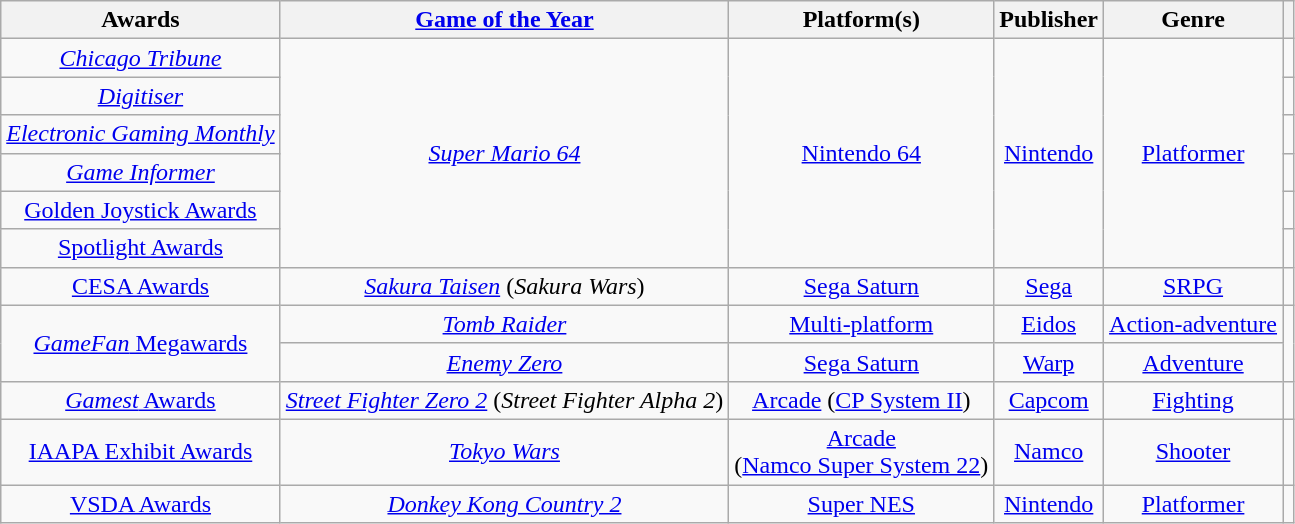<table class="wikitable sortable" style="text-align:center;">
<tr>
<th>Awards</th>
<th><a href='#'>Game of the Year</a></th>
<th>Platform(s)</th>
<th>Publisher</th>
<th>Genre</th>
<th class="unsortable"></th>
</tr>
<tr>
<td><em><a href='#'>Chicago Tribune</a></em></td>
<td rowspan="6"><em><a href='#'>Super Mario 64</a></em></td>
<td rowspan="6"><a href='#'>Nintendo 64</a></td>
<td rowspan="6"><a href='#'>Nintendo</a></td>
<td rowspan="6"><a href='#'>Platformer</a></td>
<td></td>
</tr>
<tr>
<td><em><a href='#'>Digitiser</a></em></td>
<td></td>
</tr>
<tr>
<td><em><a href='#'>Electronic Gaming Monthly</a></em></td>
<td></td>
</tr>
<tr>
<td><em><a href='#'>Game Informer</a></em></td>
<td></td>
</tr>
<tr>
<td><a href='#'>Golden Joystick Awards</a></td>
<td></td>
</tr>
<tr>
<td><a href='#'>Spotlight Awards</a></td>
<td></td>
</tr>
<tr>
<td><a href='#'>CESA Awards</a></td>
<td><em><a href='#'>Sakura Taisen</a></em> (<em>Sakura Wars</em>)</td>
<td><a href='#'>Sega Saturn</a></td>
<td><a href='#'>Sega</a></td>
<td><a href='#'>SRPG</a></td>
<td></td>
</tr>
<tr>
<td rowspan="2"><a href='#'><em>GameFan</em> Megawards</a></td>
<td><em><a href='#'>Tomb Raider</a></em></td>
<td><a href='#'>Multi-platform</a></td>
<td><a href='#'>Eidos</a></td>
<td><a href='#'>Action-adventure</a></td>
<td rowspan="2"></td>
</tr>
<tr>
<td><em><a href='#'>Enemy Zero</a></em></td>
<td><a href='#'>Sega Saturn</a></td>
<td><a href='#'>Warp</a></td>
<td><a href='#'>Adventure</a></td>
</tr>
<tr>
<td><a href='#'><em>Gamest</em> Awards</a></td>
<td><em><a href='#'>Street Fighter Zero 2</a></em> (<em>Street Fighter Alpha 2</em>)</td>
<td><a href='#'>Arcade</a> (<a href='#'>CP System II</a>)</td>
<td><a href='#'>Capcom</a></td>
<td><a href='#'>Fighting</a></td>
<td></td>
</tr>
<tr>
<td><a href='#'>IAAPA Exhibit Awards</a></td>
<td><em><a href='#'>Tokyo Wars</a></em></td>
<td><a href='#'>Arcade</a> <br> (<a href='#'>Namco Super System 22</a>)</td>
<td><a href='#'>Namco</a></td>
<td><a href='#'>Shooter</a></td>
<td></td>
</tr>
<tr>
<td><a href='#'>VSDA Awards</a></td>
<td><em><a href='#'>Donkey Kong Country 2</a></em></td>
<td><a href='#'>Super NES</a></td>
<td><a href='#'>Nintendo</a></td>
<td><a href='#'>Platformer</a></td>
<td></td>
</tr>
</table>
